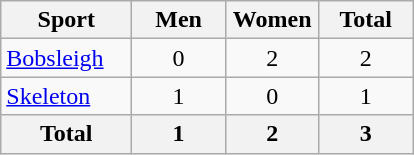<table class="wikitable sortable" style="text-align:center;">
<tr>
<th width=80>Sport</th>
<th width=55>Men</th>
<th width=55>Women</th>
<th width=55>Total</th>
</tr>
<tr>
<td align=left><a href='#'>Bobsleigh</a></td>
<td>0</td>
<td>2</td>
<td>2</td>
</tr>
<tr>
<td align=left><a href='#'>Skeleton</a></td>
<td>1</td>
<td>0</td>
<td>1</td>
</tr>
<tr>
<th>Total</th>
<th>1</th>
<th>2</th>
<th>3</th>
</tr>
</table>
